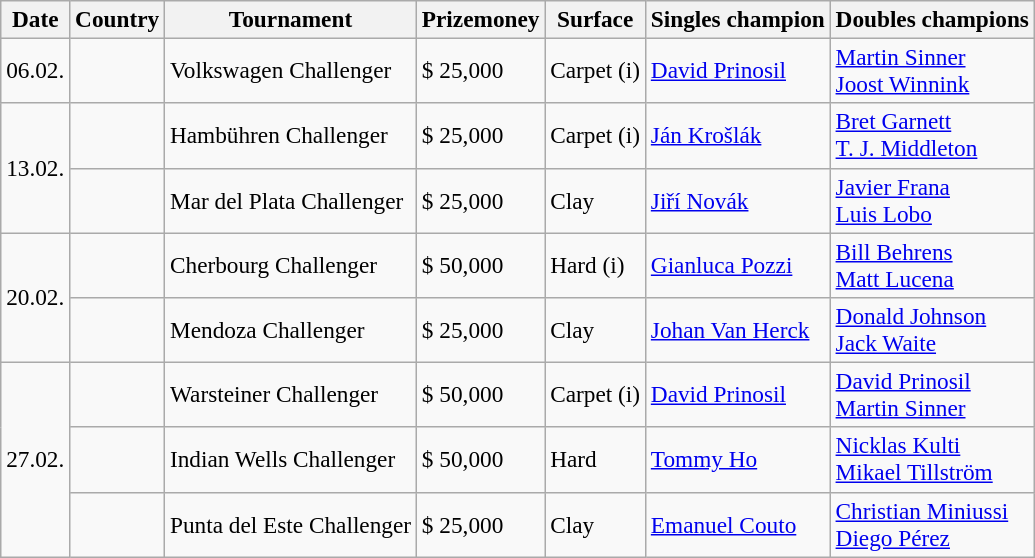<table class="sortable wikitable" style=font-size:97%>
<tr>
<th>Date</th>
<th>Country</th>
<th>Tournament</th>
<th>Prizemoney</th>
<th>Surface</th>
<th>Singles champion</th>
<th>Doubles champions</th>
</tr>
<tr>
<td>06.02.</td>
<td></td>
<td>Volkswagen Challenger</td>
<td>$ 25,000</td>
<td>Carpet (i)</td>
<td> <a href='#'>David Prinosil</a></td>
<td> <a href='#'>Martin Sinner</a><br>  <a href='#'>Joost Winnink</a></td>
</tr>
<tr>
<td rowspan="2">13.02.</td>
<td></td>
<td>Hambühren Challenger</td>
<td>$ 25,000</td>
<td>Carpet (i)</td>
<td> <a href='#'>Ján Krošlák</a></td>
<td> <a href='#'>Bret Garnett</a><br> <a href='#'>T. J. Middleton</a></td>
</tr>
<tr>
<td></td>
<td>Mar del Plata Challenger</td>
<td>$ 25,000</td>
<td>Clay</td>
<td> <a href='#'>Jiří Novák</a></td>
<td> <a href='#'>Javier Frana</a><br> <a href='#'>Luis Lobo</a></td>
</tr>
<tr>
<td rowspan="2">20.02.</td>
<td></td>
<td>Cherbourg Challenger</td>
<td>$ 50,000</td>
<td>Hard (i)</td>
<td> <a href='#'>Gianluca Pozzi</a></td>
<td> <a href='#'>Bill Behrens</a><br>  <a href='#'>Matt Lucena</a></td>
</tr>
<tr>
<td></td>
<td>Mendoza Challenger</td>
<td>$ 25,000</td>
<td>Clay</td>
<td> <a href='#'>Johan Van Herck</a></td>
<td> <a href='#'>Donald Johnson</a><br> <a href='#'>Jack Waite</a></td>
</tr>
<tr>
<td rowspan="3">27.02.</td>
<td></td>
<td>Warsteiner Challenger</td>
<td>$ 50,000</td>
<td>Carpet (i)</td>
<td> <a href='#'>David Prinosil</a></td>
<td> <a href='#'>David Prinosil</a><br> <a href='#'>Martin Sinner</a></td>
</tr>
<tr>
<td></td>
<td>Indian Wells Challenger</td>
<td>$ 50,000</td>
<td>Hard</td>
<td> <a href='#'>Tommy Ho</a></td>
<td> <a href='#'>Nicklas Kulti</a><br> <a href='#'>Mikael Tillström</a></td>
</tr>
<tr>
<td></td>
<td>Punta del Este Challenger</td>
<td>$ 25,000</td>
<td>Clay</td>
<td> <a href='#'>Emanuel Couto</a></td>
<td> <a href='#'>Christian Miniussi</a><br> <a href='#'>Diego Pérez</a></td>
</tr>
</table>
